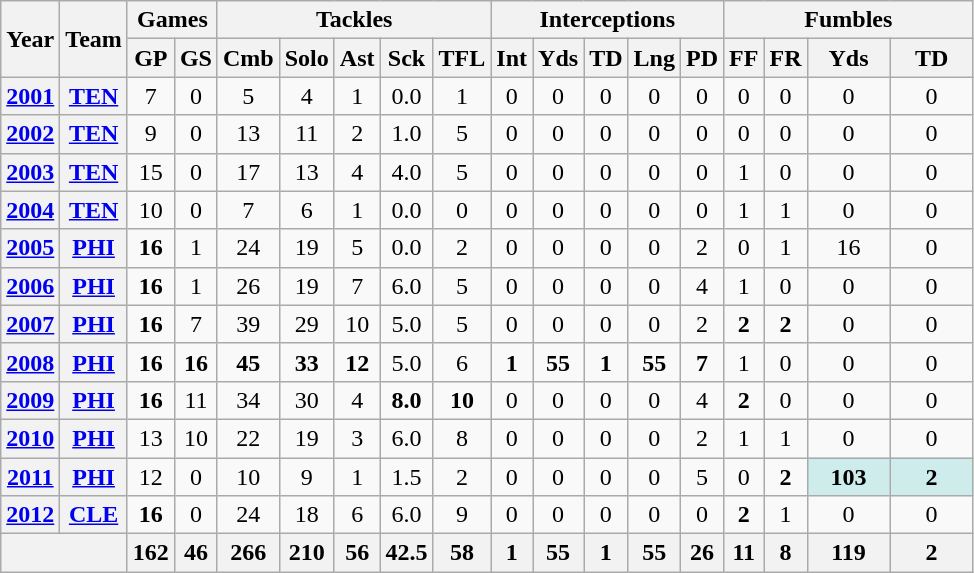<table class="wikitable" style="text-align:center">
<tr>
<th rowspan="2">Year</th>
<th rowspan="2">Team</th>
<th colspan="2">Games</th>
<th colspan="5">Tackles</th>
<th colspan="5">Interceptions</th>
<th colspan="4">Fumbles</th>
</tr>
<tr>
<th>GP</th>
<th>GS</th>
<th>Cmb</th>
<th>Solo</th>
<th>Ast</th>
<th>Sck</th>
<th>TFL</th>
<th>Int</th>
<th>Yds</th>
<th>TD</th>
<th>Lng</th>
<th>PD</th>
<th>FF</th>
<th>FR</th>
<th>Yds</th>
<th>TD</th>
</tr>
<tr>
<th><a href='#'>2001</a></th>
<th><a href='#'>TEN</a></th>
<td>7</td>
<td>0</td>
<td>5</td>
<td>4</td>
<td>1</td>
<td>0.0</td>
<td>1</td>
<td>0</td>
<td>0</td>
<td>0</td>
<td>0</td>
<td>0</td>
<td>0</td>
<td>0</td>
<td>0</td>
<td>0</td>
</tr>
<tr>
<th><a href='#'>2002</a></th>
<th><a href='#'>TEN</a></th>
<td>9</td>
<td>0</td>
<td>13</td>
<td>11</td>
<td>2</td>
<td>1.0</td>
<td>5</td>
<td>0</td>
<td>0</td>
<td>0</td>
<td>0</td>
<td>0</td>
<td>0</td>
<td>0</td>
<td>0</td>
<td>0</td>
</tr>
<tr>
<th><a href='#'>2003</a></th>
<th><a href='#'>TEN</a></th>
<td>15</td>
<td>0</td>
<td>17</td>
<td>13</td>
<td>4</td>
<td>4.0</td>
<td>5</td>
<td>0</td>
<td>0</td>
<td>0</td>
<td>0</td>
<td>0</td>
<td>1</td>
<td>0</td>
<td>0</td>
<td>0</td>
</tr>
<tr>
<th><a href='#'>2004</a></th>
<th><a href='#'>TEN</a></th>
<td>10</td>
<td>0</td>
<td>7</td>
<td>6</td>
<td>1</td>
<td>0.0</td>
<td>0</td>
<td>0</td>
<td>0</td>
<td>0</td>
<td>0</td>
<td>0</td>
<td>1</td>
<td>1</td>
<td>0</td>
<td>0</td>
</tr>
<tr>
<th><a href='#'>2005</a></th>
<th><a href='#'>PHI</a></th>
<td><strong>16</strong></td>
<td>1</td>
<td>24</td>
<td>19</td>
<td>5</td>
<td>0.0</td>
<td>2</td>
<td>0</td>
<td>0</td>
<td>0</td>
<td>0</td>
<td>2</td>
<td>0</td>
<td>1</td>
<td>16</td>
<td>0</td>
</tr>
<tr>
<th><a href='#'>2006</a></th>
<th><a href='#'>PHI</a></th>
<td><strong>16</strong></td>
<td>1</td>
<td>26</td>
<td>19</td>
<td>7</td>
<td>6.0</td>
<td>5</td>
<td>0</td>
<td>0</td>
<td>0</td>
<td>0</td>
<td>4</td>
<td>1</td>
<td>0</td>
<td>0</td>
<td>0</td>
</tr>
<tr>
<th><a href='#'>2007</a></th>
<th><a href='#'>PHI</a></th>
<td><strong>16</strong></td>
<td>7</td>
<td>39</td>
<td>29</td>
<td>10</td>
<td>5.0</td>
<td>5</td>
<td>0</td>
<td>0</td>
<td>0</td>
<td>0</td>
<td>2</td>
<td><strong>2</strong></td>
<td><strong>2</strong></td>
<td>0</td>
<td>0</td>
</tr>
<tr>
<th><a href='#'>2008</a></th>
<th><a href='#'>PHI</a></th>
<td><strong>16</strong></td>
<td><strong>16</strong></td>
<td><strong>45</strong></td>
<td><strong>33</strong></td>
<td><strong>12</strong></td>
<td>5.0</td>
<td>6</td>
<td><strong>1</strong></td>
<td><strong>55</strong></td>
<td><strong>1</strong></td>
<td><strong>55</strong></td>
<td><strong>7</strong></td>
<td>1</td>
<td>0</td>
<td>0</td>
<td>0</td>
</tr>
<tr>
<th><a href='#'>2009</a></th>
<th><a href='#'>PHI</a></th>
<td><strong>16</strong></td>
<td>11</td>
<td>34</td>
<td>30</td>
<td>4</td>
<td><strong>8.0</strong></td>
<td><strong>10</strong></td>
<td>0</td>
<td>0</td>
<td>0</td>
<td>0</td>
<td>4</td>
<td><strong>2</strong></td>
<td>0</td>
<td>0</td>
<td>0</td>
</tr>
<tr>
<th><a href='#'>2010</a></th>
<th><a href='#'>PHI</a></th>
<td>13</td>
<td>10</td>
<td>22</td>
<td>19</td>
<td>3</td>
<td>6.0</td>
<td>8</td>
<td>0</td>
<td>0</td>
<td>0</td>
<td>0</td>
<td>2</td>
<td>1</td>
<td>1</td>
<td>0</td>
<td>0</td>
</tr>
<tr>
<th><a href='#'>2011</a></th>
<th><a href='#'>PHI</a></th>
<td>12</td>
<td>0</td>
<td>10</td>
<td>9</td>
<td>1</td>
<td>1.5</td>
<td>2</td>
<td>0</td>
<td>0</td>
<td>0</td>
<td>0</td>
<td>5</td>
<td>0</td>
<td><strong>2</strong></td>
<td style="background:#cfecec; width:3em;"><strong>103</strong></td>
<td style="background:#cfecec; width:3em;"><strong>2</strong></td>
</tr>
<tr>
<th><a href='#'>2012</a></th>
<th><a href='#'>CLE</a></th>
<td><strong>16</strong></td>
<td>0</td>
<td>24</td>
<td>18</td>
<td>6</td>
<td>6.0</td>
<td>9</td>
<td>0</td>
<td>0</td>
<td>0</td>
<td>0</td>
<td>0</td>
<td><strong>2</strong></td>
<td>1</td>
<td>0</td>
<td>0</td>
</tr>
<tr>
<th colspan="2"></th>
<th>162</th>
<th>46</th>
<th>266</th>
<th>210</th>
<th>56</th>
<th>42.5</th>
<th>58</th>
<th>1</th>
<th>55</th>
<th>1</th>
<th>55</th>
<th>26</th>
<th>11</th>
<th>8</th>
<th>119</th>
<th>2</th>
</tr>
</table>
